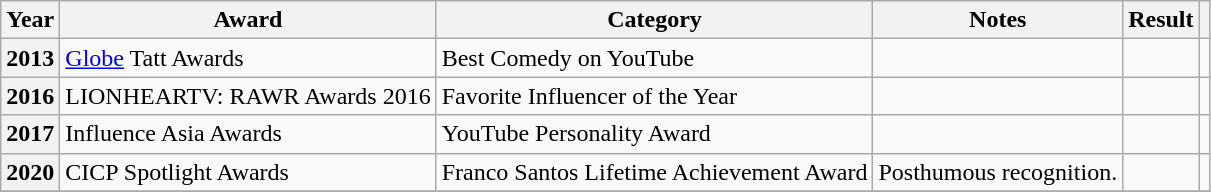<table class="wikitable sortable plainrowheaders">
<tr>
<th scope="col">Year</th>
<th scope="col">Award</th>
<th scope="col">Category</th>
<th scope="col">Notes</th>
<th scope="col">Result</th>
<th scope="col" class="unsortable"></th>
</tr>
<tr>
<th scope=row>2013</th>
<td><a href='#'>Globe</a> Tatt Awards</td>
<td>Best Comedy on YouTube</td>
<td></td>
<td></td>
<td style="text-align:center;"></td>
</tr>
<tr>
<th scope=row>2016</th>
<td>LIONHEARTV: RAWR Awards 2016</td>
<td>Favorite Influencer of the Year</td>
<td></td>
<td></td>
<td style="text-align:center;"></td>
</tr>
<tr>
<th scope=row>2017</th>
<td>Influence Asia Awards</td>
<td>YouTube Personality Award</td>
<td></td>
<td></td>
<td style="text-align:center;"><br></td>
</tr>
<tr>
<th scope=row>2020</th>
<td>CICP Spotlight Awards</td>
<td>Franco Santos Lifetime Achievement Award</td>
<td>Posthumous recognition.</td>
<td></td>
<td style="text-align:center;"><br></td>
</tr>
<tr>
</tr>
</table>
